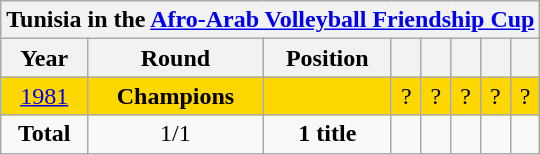<table class="wikitable" style="text-align: center;">
<tr>
<th colspan=10>Tunisia in the <a href='#'>Afro-Arab Volleyball Friendship Cup</a></th>
</tr>
<tr>
<th>Year</th>
<th>Round</th>
<th>Position</th>
<th></th>
<th></th>
<th></th>
<th></th>
<th></th>
</tr>
<tr style="background:gold;">
<td> <a href='#'>1981</a></td>
<td><strong>Champions</strong></td>
<td></td>
<td>?</td>
<td>?</td>
<td>?</td>
<td>?</td>
<td>?</td>
</tr>
<tr>
<td><strong>Total</strong></td>
<td>1/1</td>
<td><strong>1 title</strong></td>
<td></td>
<td></td>
<td></td>
<td></td>
<td></td>
</tr>
</table>
